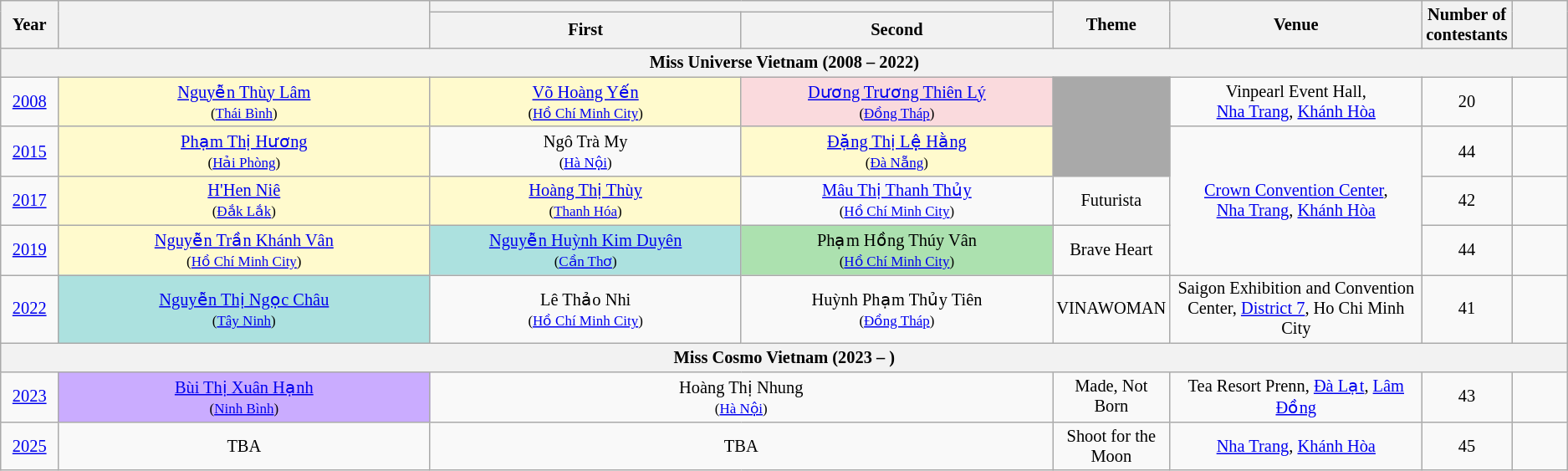<table class="wikitable sortable" style="font-size: 85%; text-align:center">
<tr>
<th rowspan="2" width="40">Year</th>
<th rowspan="2" width="300"></th>
<th colspan="2" width="300"></th>
<th rowspan="2">Theme</th>
<th rowspan="2" width="200">Venue</th>
<th rowspan="2" width="50">Number of contestants</th>
<th rowspan="2" width="40"></th>
</tr>
<tr>
<th width="250">First</th>
<th width="250">Second</th>
</tr>
<tr>
<th colspan="8">Miss Universe Vietnam (2008 – 2022)</th>
</tr>
<tr>
<td><a href='#'>2008</a></td>
<td style="background-color:#FFFACD;"><a href='#'>Nguyễn Thùy Lâm</a><br><small>(<a href='#'>Thái Bình</a>)</small></td>
<td style="background-color:#FFFACD;"><a href='#'>Võ Hoàng Yến</a><br><small>(<a href='#'>Hồ Chí Minh City</a>)</small></td>
<td style="background-color:#FADADD;"><a href='#'>Dương Trương Thiên Lý</a><br><small>(<a href='#'>Đồng Tháp</a>)</small></td>
<td rowspan="2" style="background-color:#A9A9A9;"></td>
<td>Vinpearl Event Hall,<br><a href='#'>Nha Trang</a>, <a href='#'>Khánh Hòa</a></td>
<td>20</td>
<td></td>
</tr>
<tr>
<td><a href='#'>2015</a></td>
<td style="background-color:#FFFACD;"><a href='#'>Phạm Thị Hương</a><br><small>(<a href='#'>Hải Phòng</a>)</small></td>
<td>Ngô Trà My<br><small>(<a href='#'>Hà Nội</a>)</small></td>
<td style="background-color:#FFFACD;"><a href='#'>Đặng Thị Lệ Hằng</a><br><small>(<a href='#'>Đà Nẵng</a>)</small></td>
<td rowspan="3"><a href='#'>Crown Convention Center</a>,<br><a href='#'>Nha Trang</a>, <a href='#'>Khánh Hòa</a></td>
<td>44</td>
<td></td>
</tr>
<tr>
<td><a href='#'>2017</a></td>
<td style="background-color:#FFFACD;"><a href='#'>H'Hen Niê</a><br><small>(<a href='#'>Đắk Lắk</a>)</small></td>
<td style="background-color:#FFFACD;"><a href='#'>Hoàng Thị Thùy</a><br><small>(<a href='#'>Thanh Hóa</a>)</small></td>
<td><a href='#'>Mâu Thị Thanh Thủy</a><br><small>(<a href='#'>Hồ Chí Minh City</a>)</small></td>
<td>Futurista</td>
<td>42</td>
<td></td>
</tr>
<tr>
<td><a href='#'>2019</a></td>
<td style="background-color:#FFFACD;"><a href='#'>Nguyễn Trần Khánh Vân</a><br><small>(<a href='#'>Hồ Chí Minh City</a>)</small></td>
<td style="background-color:#ACE1DF;"><a href='#'>Nguyễn Huỳnh Kim Duyên</a><br><small>(<a href='#'>Cần Thơ</a>)</small></td>
<td style="background-color:#ACE1AF;">Phạm Hồng Thúy Vân<br><small>(<a href='#'>Hồ Chí Minh City</a>)</small></td>
<td>Brave Heart</td>
<td>44</td>
<td></td>
</tr>
<tr>
<td><a href='#'>2022</a></td>
<td style="background-color:#ACE1DF;"><a href='#'>Nguyễn Thị Ngọc Châu</a><br><small>(<a href='#'>Tây Ninh</a>)</small></td>
<td>Lê Thảo Nhi<br><small>(<a href='#'>Hồ Chí Minh City</a>)</small></td>
<td>Huỳnh Phạm Thủy Tiên<br><small>(<a href='#'>Đồng Tháp</a>)</small></td>
<td>VINAWOMAN</td>
<td>Saigon Exhibition and Convention Center, <a href='#'>District 7</a>, Ho Chi Minh City</td>
<td>41</td>
<td></td>
</tr>
<tr>
<th colspan="8">Miss Cosmo Vietnam (2023 – )</th>
</tr>
<tr>
<td><a href='#'>2023</a></td>
<td style="background-color:#caacff;"><a href='#'>Bùi Thị Xuân Hạnh</a><br><small>(<a href='#'>Ninh Bình</a>)</small></td>
<td colspan="2">Hoàng Thị Nhung<br><small>(<a href='#'>Hà Nội</a>)</small></td>
<td>Made, Not Born</td>
<td>Tea Resort Prenn, <a href='#'>Đà Lạt</a>, <a href='#'>Lâm Đồng</a></td>
<td>43</td>
<td></td>
</tr>
<tr>
<td><a href='#'>2025</a></td>
<td>TBA</td>
<td colspan="2">TBA</td>
<td>Shoot for the Moon</td>
<td><a href='#'>Nha Trang</a>, <a href='#'>Khánh Hòa</a></td>
<td>45</td>
<td></td>
</tr>
</table>
